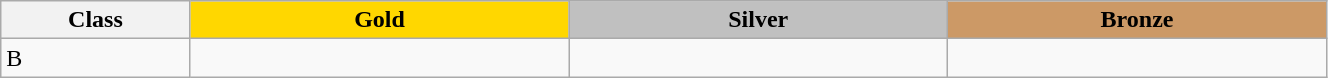<table class=wikitable style="font-size:100%" width="70%">
<tr>
<th rowspan="1" width="10%">Class</th>
<th rowspan="1" style="background:gold;" width="20%">Gold</th>
<th colspan="1" style="background:silver;" width="20%">Silver</th>
<th colspan="1" style="background:#CC9966;" width="20%">Bronze</th>
</tr>
<tr>
<td>B</td>
<td></td>
<td></td>
<td></td>
</tr>
</table>
